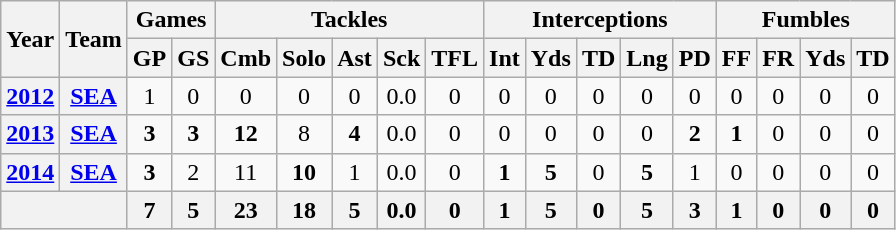<table class="wikitable" style="text-align:center">
<tr>
<th rowspan="2">Year</th>
<th rowspan="2">Team</th>
<th colspan="2">Games</th>
<th colspan="5">Tackles</th>
<th colspan="5">Interceptions</th>
<th colspan="4">Fumbles</th>
</tr>
<tr>
<th>GP</th>
<th>GS</th>
<th>Cmb</th>
<th>Solo</th>
<th>Ast</th>
<th>Sck</th>
<th>TFL</th>
<th>Int</th>
<th>Yds</th>
<th>TD</th>
<th>Lng</th>
<th>PD</th>
<th>FF</th>
<th>FR</th>
<th>Yds</th>
<th>TD</th>
</tr>
<tr>
<th><a href='#'>2012</a></th>
<th><a href='#'>SEA</a></th>
<td>1</td>
<td>0</td>
<td>0</td>
<td>0</td>
<td>0</td>
<td>0.0</td>
<td>0</td>
<td>0</td>
<td>0</td>
<td>0</td>
<td>0</td>
<td>0</td>
<td>0</td>
<td>0</td>
<td>0</td>
<td>0</td>
</tr>
<tr>
<th><a href='#'>2013</a></th>
<th><a href='#'>SEA</a></th>
<td><strong>3</strong></td>
<td><strong>3</strong></td>
<td><strong>12</strong></td>
<td>8</td>
<td><strong>4</strong></td>
<td>0.0</td>
<td>0</td>
<td>0</td>
<td>0</td>
<td>0</td>
<td>0</td>
<td><strong>2</strong></td>
<td><strong>1</strong></td>
<td>0</td>
<td>0</td>
<td>0</td>
</tr>
<tr>
<th><a href='#'>2014</a></th>
<th><a href='#'>SEA</a></th>
<td><strong>3</strong></td>
<td>2</td>
<td>11</td>
<td><strong>10</strong></td>
<td>1</td>
<td>0.0</td>
<td>0</td>
<td><strong>1</strong></td>
<td><strong>5</strong></td>
<td>0</td>
<td><strong>5</strong></td>
<td>1</td>
<td>0</td>
<td>0</td>
<td>0</td>
<td>0</td>
</tr>
<tr>
<th colspan="2"></th>
<th>7</th>
<th>5</th>
<th>23</th>
<th>18</th>
<th>5</th>
<th>0.0</th>
<th>0</th>
<th>1</th>
<th>5</th>
<th>0</th>
<th>5</th>
<th>3</th>
<th>1</th>
<th>0</th>
<th>0</th>
<th>0</th>
</tr>
</table>
